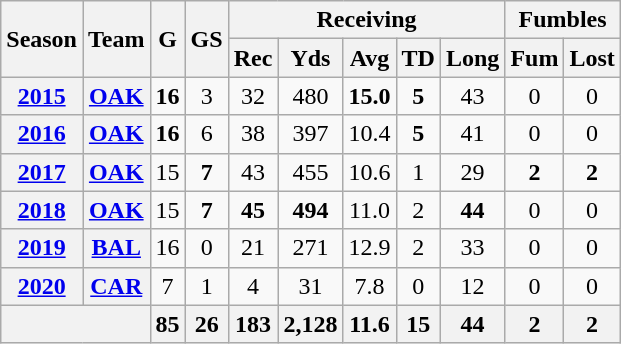<table class=wikitable style="text-align:center;">
<tr>
<th rowspan=2>Season</th>
<th rowspan=2>Team</th>
<th rowspan=2>G</th>
<th rowspan=2>GS</th>
<th ! colspan=5>Receiving</th>
<th ! colspan=2>Fumbles</th>
</tr>
<tr>
<th>Rec</th>
<th>Yds</th>
<th>Avg</th>
<th>TD</th>
<th>Long</th>
<th>Fum</th>
<th>Lost</th>
</tr>
<tr>
<th><a href='#'>2015</a></th>
<th><a href='#'>OAK</a></th>
<td><strong>16</strong></td>
<td>3</td>
<td>32</td>
<td>480</td>
<td><strong>15.0</strong></td>
<td><strong>5</strong></td>
<td>43</td>
<td>0</td>
<td>0</td>
</tr>
<tr>
<th><a href='#'>2016</a></th>
<th><a href='#'>OAK</a></th>
<td><strong>16</strong></td>
<td>6</td>
<td>38</td>
<td>397</td>
<td>10.4</td>
<td><strong>5</strong></td>
<td>41</td>
<td>0</td>
<td>0</td>
</tr>
<tr>
<th><a href='#'>2017</a></th>
<th><a href='#'>OAK</a></th>
<td>15</td>
<td><strong>7</strong></td>
<td>43</td>
<td>455</td>
<td>10.6</td>
<td>1</td>
<td>29</td>
<td><strong>2</strong></td>
<td><strong>2</strong></td>
</tr>
<tr>
<th><a href='#'>2018</a></th>
<th><a href='#'>OAK</a></th>
<td>15</td>
<td><strong>7</strong></td>
<td><strong>45</strong></td>
<td><strong>494</strong></td>
<td>11.0</td>
<td>2</td>
<td><strong>44</strong></td>
<td>0</td>
<td>0</td>
</tr>
<tr>
<th><a href='#'>2019</a></th>
<th><a href='#'>BAL</a></th>
<td>16</td>
<td>0</td>
<td>21</td>
<td>271</td>
<td>12.9</td>
<td>2</td>
<td>33</td>
<td>0</td>
<td>0</td>
</tr>
<tr>
<th><a href='#'>2020</a></th>
<th><a href='#'>CAR</a></th>
<td>7</td>
<td>1</td>
<td>4</td>
<td>31</td>
<td>7.8</td>
<td>0</td>
<td>12</td>
<td>0</td>
<td>0</td>
</tr>
<tr>
<th colspan="2"></th>
<th>85</th>
<th>26</th>
<th>183</th>
<th>2,128</th>
<th>11.6</th>
<th>15</th>
<th>44</th>
<th>2</th>
<th>2</th>
</tr>
</table>
